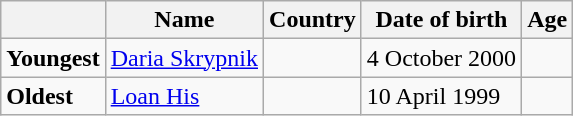<table class="wikitable">
<tr>
<th></th>
<th><strong>Name</strong></th>
<th><strong>Country</strong></th>
<th><strong>Date of birth</strong></th>
<th><strong>Age</strong></th>
</tr>
<tr>
<td><strong>Youngest</strong></td>
<td><a href='#'>Daria Skrypnik</a></td>
<td></td>
<td>4 October 2000</td>
<td></td>
</tr>
<tr>
<td><strong>Oldest</strong></td>
<td><a href='#'>Loan His</a></td>
<td></td>
<td>10 April 1999</td>
<td></td>
</tr>
</table>
